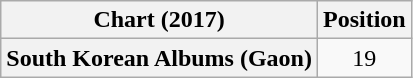<table class="wikitable plainrowheaders" style="text-align:center;">
<tr>
<th>Chart (2017)</th>
<th>Position</th>
</tr>
<tr>
<th scope="row">South Korean Albums (Gaon)</th>
<td>19</td>
</tr>
</table>
